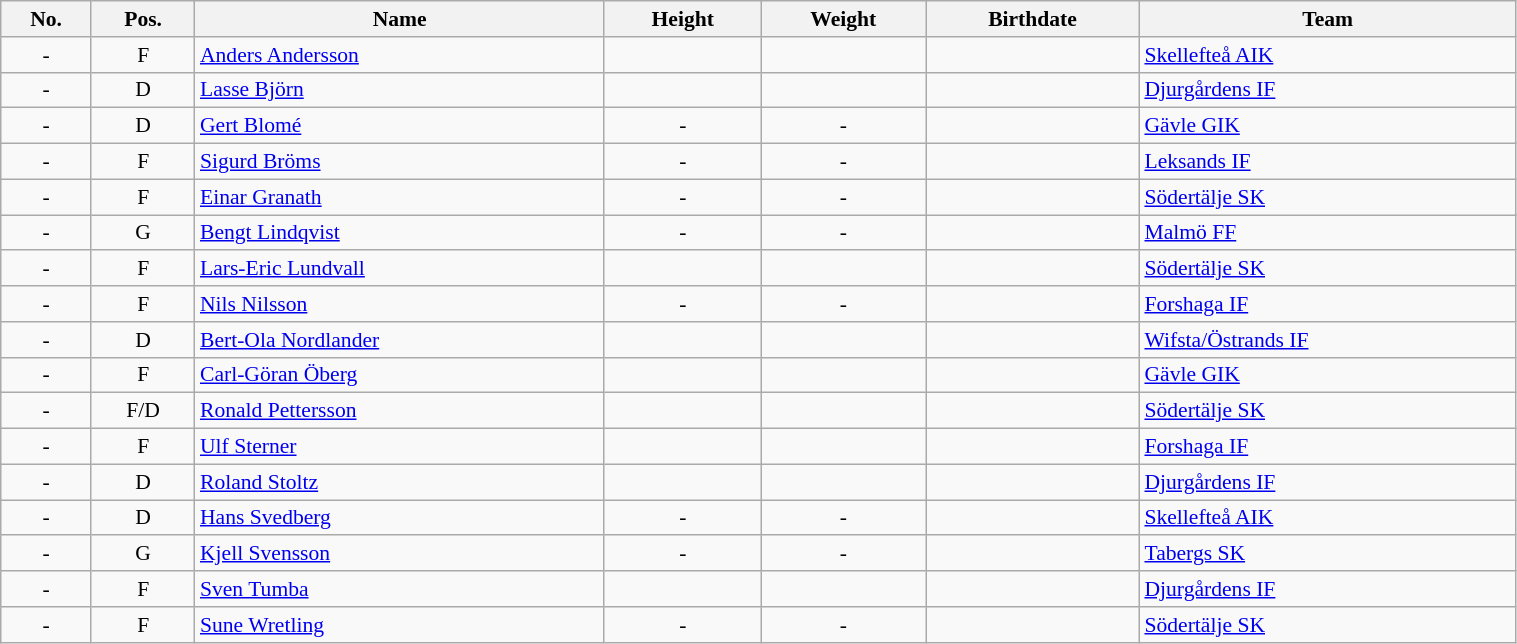<table class="wikitable sortable" width="80%" style="font-size: 90%; text-align: center;">
<tr>
<th>No.</th>
<th>Pos.</th>
<th>Name</th>
<th>Height</th>
<th>Weight</th>
<th>Birthdate</th>
<th>Team</th>
</tr>
<tr>
<td>-</td>
<td>F</td>
<td style="text-align:left;"><a href='#'>Anders Andersson</a></td>
<td></td>
<td></td>
<td style="text-align:right;"></td>
<td style="text-align:left;"> <a href='#'>Skellefteå AIK</a></td>
</tr>
<tr>
<td>-</td>
<td>D</td>
<td style="text-align:left;"><a href='#'>Lasse Björn</a></td>
<td></td>
<td></td>
<td style="text-align:right;"></td>
<td style="text-align:left;"> <a href='#'>Djurgårdens IF</a></td>
</tr>
<tr>
<td>-</td>
<td>D</td>
<td style="text-align:left;"><a href='#'>Gert Blomé</a></td>
<td>-</td>
<td>-</td>
<td style="text-align:right;"></td>
<td style="text-align:left;"> <a href='#'>Gävle GIK</a></td>
</tr>
<tr>
<td>-</td>
<td>F</td>
<td style="text-align:left;"><a href='#'>Sigurd Bröms</a></td>
<td>-</td>
<td>-</td>
<td style="text-align:right;"></td>
<td style="text-align:left;"> <a href='#'>Leksands IF</a></td>
</tr>
<tr>
<td>-</td>
<td>F</td>
<td style="text-align:left;"><a href='#'>Einar Granath</a></td>
<td>-</td>
<td>-</td>
<td style="text-align:right;"></td>
<td style="text-align:left;"> <a href='#'>Södertälje SK</a></td>
</tr>
<tr>
<td>-</td>
<td>G</td>
<td style="text-align:left;"><a href='#'>Bengt Lindqvist</a></td>
<td>-</td>
<td>-</td>
<td style="text-align:right;"></td>
<td style="text-align:left;"> <a href='#'>Malmö FF</a></td>
</tr>
<tr>
<td>-</td>
<td>F</td>
<td style="text-align:left;"><a href='#'>Lars-Eric Lundvall</a></td>
<td></td>
<td></td>
<td style="text-align:right;"></td>
<td style="text-align:left;"> <a href='#'>Södertälje SK</a></td>
</tr>
<tr>
<td>-</td>
<td>F</td>
<td style="text-align:left;"><a href='#'>Nils Nilsson</a></td>
<td>-</td>
<td>-</td>
<td style="text-align:right;"></td>
<td style="text-align:left;"> <a href='#'>Forshaga IF</a></td>
</tr>
<tr>
<td>-</td>
<td>D</td>
<td style="text-align:left;"><a href='#'>Bert-Ola Nordlander</a></td>
<td></td>
<td></td>
<td style="text-align:right;"></td>
<td style="text-align:left;"> <a href='#'>Wifsta/Östrands IF</a></td>
</tr>
<tr>
<td>-</td>
<td>F</td>
<td style="text-align:left;"><a href='#'>Carl-Göran Öberg</a></td>
<td></td>
<td></td>
<td style="text-align:right;"></td>
<td style="text-align:left;"> <a href='#'>Gävle GIK</a></td>
</tr>
<tr>
<td>-</td>
<td>F/D</td>
<td style="text-align:left;"><a href='#'>Ronald Pettersson</a></td>
<td></td>
<td></td>
<td style="text-align:right;"></td>
<td style="text-align:left;"> <a href='#'>Södertälje SK</a></td>
</tr>
<tr>
<td>-</td>
<td>F</td>
<td style="text-align:left;"><a href='#'>Ulf Sterner</a></td>
<td></td>
<td></td>
<td style="text-align:right;"></td>
<td style="text-align:left;"> <a href='#'>Forshaga IF</a></td>
</tr>
<tr>
<td>-</td>
<td>D</td>
<td style="text-align:left;"><a href='#'>Roland Stoltz</a></td>
<td></td>
<td></td>
<td style="text-align:right;"></td>
<td style="text-align:left;"> <a href='#'>Djurgårdens IF</a></td>
</tr>
<tr>
<td>-</td>
<td>D</td>
<td style="text-align:left;"><a href='#'>Hans Svedberg</a></td>
<td>-</td>
<td>-</td>
<td style="text-align:right;"></td>
<td style="text-align:left;"> <a href='#'>Skellefteå AIK</a></td>
</tr>
<tr>
<td>-</td>
<td>G</td>
<td style="text-align:left;"><a href='#'>Kjell Svensson</a></td>
<td>-</td>
<td>-</td>
<td style="text-align:right;"></td>
<td style="text-align:left;"> <a href='#'>Tabergs SK</a></td>
</tr>
<tr>
<td>-</td>
<td>F</td>
<td style="text-align:left;"><a href='#'>Sven Tumba</a></td>
<td></td>
<td></td>
<td style="text-align:right;"></td>
<td style="text-align:left;"> <a href='#'>Djurgårdens IF</a></td>
</tr>
<tr>
<td>-</td>
<td>F</td>
<td style="text-align:left;"><a href='#'>Sune Wretling</a></td>
<td>-</td>
<td>-</td>
<td style="text-align:right;"></td>
<td style="text-align:left;"> <a href='#'>Södertälje SK</a></td>
</tr>
</table>
